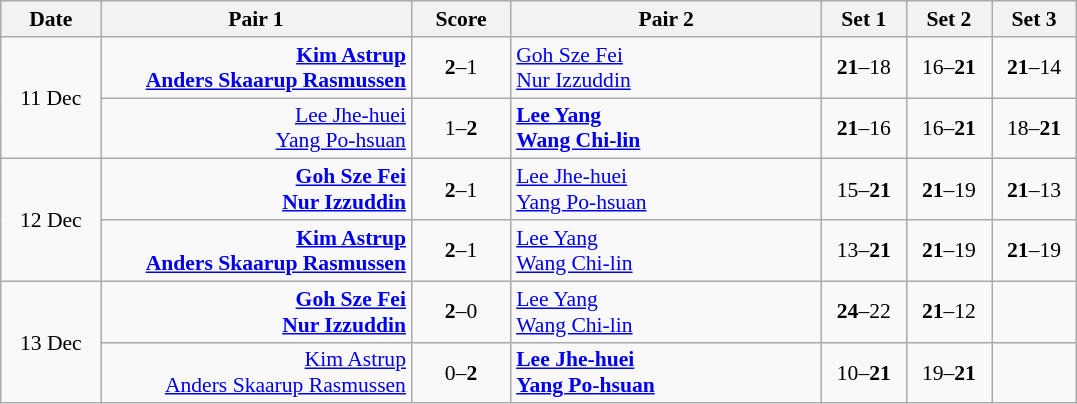<table class="wikitable" style="text-align: center; font-size:90%">
<tr>
<th width="60">Date</th>
<th width="200">Pair 1</th>
<th width="60">Score</th>
<th width="200">Pair 2</th>
<th width="50">Set 1</th>
<th width="50">Set 2</th>
<th width="50">Set 3</th>
</tr>
<tr>
<td rowspan="2">11 Dec</td>
<td style="text-align:right"><strong><a href='#'>Kim Astrup</a>  <br><a href='#'>Anders Skaarup Rasmussen</a> </strong></td>
<td style="text-align:center"><strong>2</strong>–1</td>
<td style="text-align:left"> <a href='#'>Goh Sze Fei</a><br>  <a href='#'>Nur Izzuddin</a></td>
<td><strong>21</strong>–18</td>
<td>16–<strong>21</strong></td>
<td><strong>21</strong>–14</td>
</tr>
<tr>
<td style="text-align:right"><a href='#'>Lee Jhe-huei</a>  <br> <a href='#'>Yang Po-hsuan</a> </td>
<td style="text-align:center">1–<strong>2</strong></td>
<td style="text-align:left"><strong> <a href='#'>Lee Yang</a><br> <a href='#'>Wang Chi-lin</a></strong></td>
<td><strong>21</strong>–16</td>
<td>16–<strong>21</strong></td>
<td>18–<strong>21</strong></td>
</tr>
<tr>
<td rowspan="2">12 Dec</td>
<td style="text-align:right"><strong><a href='#'>Goh Sze Fei</a> <br><a href='#'>Nur Izzuddin</a> </strong></td>
<td style="text-align:center"><strong>2</strong>–1</td>
<td style="text-align:left"> <a href='#'>Lee Jhe-huei</a><br> <a href='#'>Yang Po-hsuan</a></td>
<td>15–<strong>21</strong></td>
<td><strong>21</strong>–19</td>
<td><strong>21</strong>–13</td>
</tr>
<tr>
<td style="text-align:right"><strong><a href='#'>Kim Astrup</a> <br><a href='#'>Anders Skaarup Rasmussen</a> </strong></td>
<td style="text-align:center"><strong>2</strong>–1</td>
<td style="text-align:left"> <a href='#'>Lee Yang</a><br> <a href='#'>Wang Chi-lin</a></td>
<td>13–<strong>21</strong></td>
<td><strong>21</strong>–19</td>
<td><strong>21</strong>–19</td>
</tr>
<tr>
<td rowspan="2">13 Dec</td>
<td style="text-align:right"><strong><a href='#'>Goh Sze Fei</a> <br><a href='#'>Nur Izzuddin</a> </strong></td>
<td style="text-align:center"><strong>2</strong>–0</td>
<td style="text-align:left"> <a href='#'>Lee Yang</a><br> <a href='#'>Wang Chi-lin</a></td>
<td><strong>24</strong>–22</td>
<td><strong>21</strong>–12</td>
<td></td>
</tr>
<tr>
<td style="text-align:right"><a href='#'>Kim Astrup</a> <br><a href='#'>Anders Skaarup Rasmussen</a> </td>
<td style="text-align:center">0–<strong>2</strong></td>
<td style="text-align:left"><strong> <a href='#'>Lee Jhe-huei</a><br> <a href='#'>Yang Po-hsuan</a></strong></td>
<td>10–<strong>21</strong></td>
<td>19–<strong>21</strong></td>
<td></td>
</tr>
</table>
